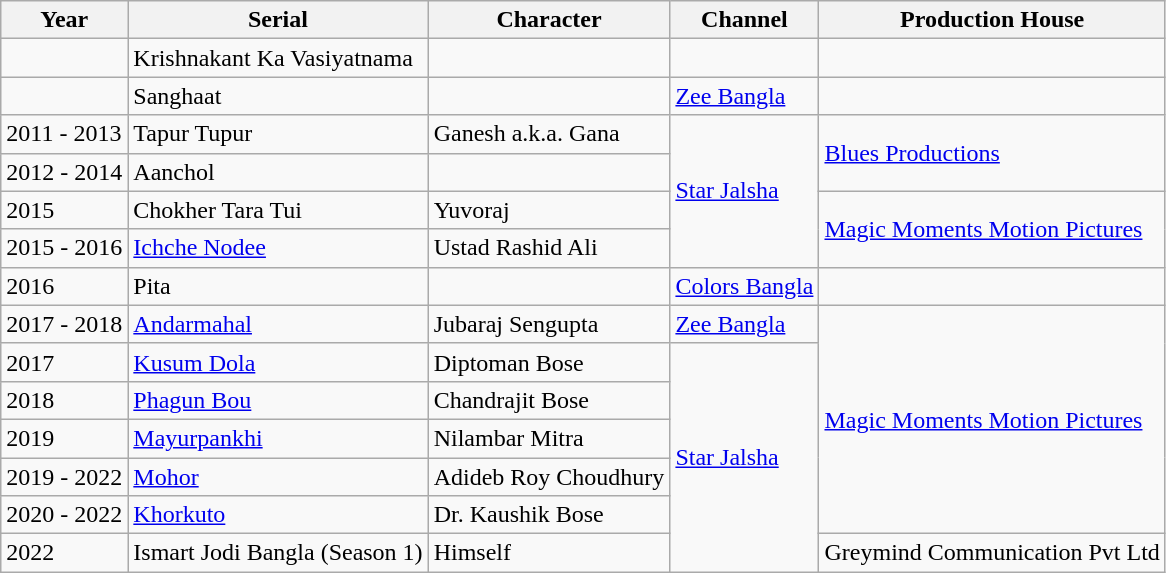<table class="wikitable">
<tr>
<th>Year</th>
<th>Serial</th>
<th>Character</th>
<th>Channel</th>
<th>Production House</th>
</tr>
<tr>
<td></td>
<td>Krishnakant Ka Vasiyatnama</td>
<td></td>
<td></td>
<td></td>
</tr>
<tr>
<td></td>
<td>Sanghaat</td>
<td></td>
<td><a href='#'>Zee Bangla</a></td>
<td></td>
</tr>
<tr>
<td>2011 - 2013</td>
<td>Tapur Tupur</td>
<td>Ganesh a.k.a. Gana</td>
<td rowspan="4"><a href='#'>Star Jalsha</a></td>
<td rowspan="2"><a href='#'>Blues Productions</a></td>
</tr>
<tr>
<td>2012 - 2014</td>
<td>Aanchol</td>
<td></td>
</tr>
<tr>
<td>2015</td>
<td>Chokher Tara Tui</td>
<td>Yuvoraj</td>
<td rowspan="2"><a href='#'>Magic Moments Motion Pictures</a></td>
</tr>
<tr>
<td>2015 - 2016</td>
<td><a href='#'>Ichche Nodee</a></td>
<td>Ustad Rashid Ali</td>
</tr>
<tr>
<td>2016</td>
<td>Pita</td>
<td></td>
<td><a href='#'>Colors Bangla</a></td>
<td></td>
</tr>
<tr>
<td>2017 - 2018</td>
<td><a href='#'>Andarmahal</a></td>
<td>Jubaraj Sengupta</td>
<td><a href='#'>Zee Bangla</a></td>
<td rowspan="6"><a href='#'>Magic Moments Motion Pictures</a></td>
</tr>
<tr>
<td>2017</td>
<td><a href='#'>Kusum Dola</a></td>
<td>Diptoman Bose</td>
<td rowspan="6"><a href='#'>Star Jalsha</a></td>
</tr>
<tr>
<td>2018</td>
<td><a href='#'>Phagun Bou</a></td>
<td>Chandrajit Bose</td>
</tr>
<tr>
<td>2019</td>
<td><a href='#'>Mayurpankhi</a></td>
<td>Nilambar Mitra</td>
</tr>
<tr>
<td>2019 - 2022</td>
<td><a href='#'>Mohor</a></td>
<td>Adideb Roy Choudhury</td>
</tr>
<tr>
<td>2020 - 2022</td>
<td><a href='#'>Khorkuto</a></td>
<td>Dr. Kaushik Bose</td>
</tr>
<tr>
<td>2022</td>
<td>Ismart Jodi Bangla (Season 1)</td>
<td>Himself</td>
<td>Greymind Communication Pvt Ltd</td>
</tr>
</table>
